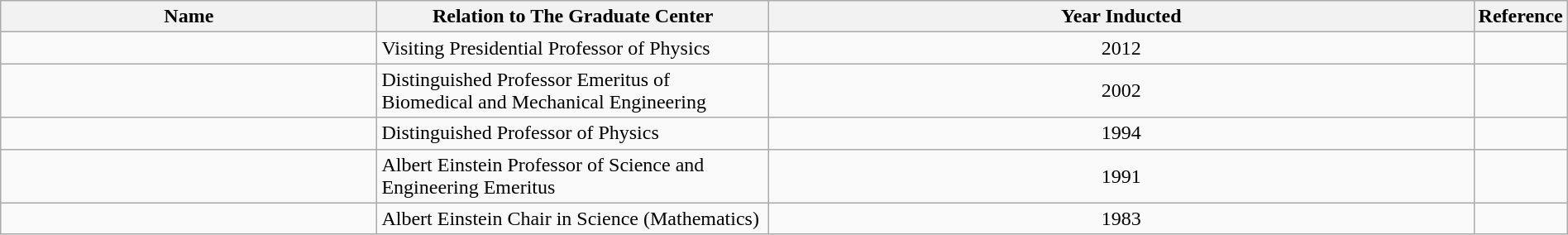<table class="wikitable sortable" style="width:100%">
<tr>
<th style="width:*;">Name</th>
<th style="width:25%;">Relation to The Graduate Center</th>
<th style="width:45%;">Year Inducted</th>
<th style="width:5%;" class="unsortable">Reference</th>
</tr>
<tr>
<td></td>
<td>Visiting Presidential Professor of Physics</td>
<td style="text-align:center;">2012</td>
<td style="text-align:center;"></td>
</tr>
<tr>
<td></td>
<td>Distinguished Professor Emeritus of Biomedical and Mechanical Engineering</td>
<td style="text-align:center;">2002</td>
<td style="text-align:center;"></td>
</tr>
<tr>
<td></td>
<td>Distinguished Professor of Physics</td>
<td style="text-align:center;">1994</td>
<td style="text-align:center;"></td>
</tr>
<tr>
<td></td>
<td>Albert Einstein Professor of Science and Engineering Emeritus</td>
<td style="text-align:center;">1991</td>
<td style="text-align:center;"></td>
</tr>
<tr>
<td></td>
<td>Albert Einstein Chair in Science (Mathematics)</td>
<td style="text-align:center;">1983</td>
<td style="text-align:center;"></td>
</tr>
</table>
